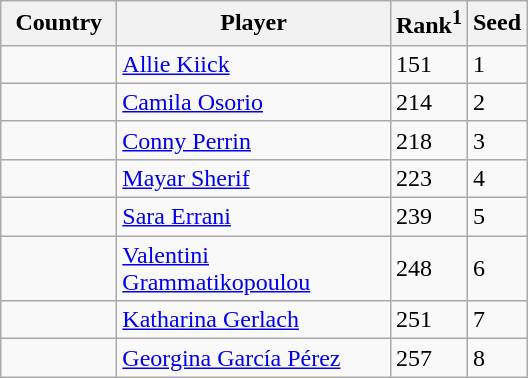<table class="sortable wikitable">
<tr>
<th width="70">Country</th>
<th width="175">Player</th>
<th>Rank<sup>1</sup></th>
<th>Seed</th>
</tr>
<tr>
<td></td>
<td><a href='#'>Allie Kiick</a></td>
<td>151</td>
<td>1</td>
</tr>
<tr>
<td></td>
<td><a href='#'>Camila Osorio</a></td>
<td>214</td>
<td>2</td>
</tr>
<tr>
<td></td>
<td><a href='#'>Conny Perrin</a></td>
<td>218</td>
<td>3</td>
</tr>
<tr>
<td></td>
<td><a href='#'>Mayar Sherif</a></td>
<td>223</td>
<td>4</td>
</tr>
<tr>
<td></td>
<td><a href='#'>Sara Errani</a></td>
<td>239</td>
<td>5</td>
</tr>
<tr>
<td></td>
<td><a href='#'>Valentini Grammatikopoulou</a></td>
<td>248</td>
<td>6</td>
</tr>
<tr>
<td></td>
<td><a href='#'>Katharina Gerlach</a></td>
<td>251</td>
<td>7</td>
</tr>
<tr>
<td></td>
<td><a href='#'>Georgina García Pérez</a></td>
<td>257</td>
<td>8</td>
</tr>
</table>
